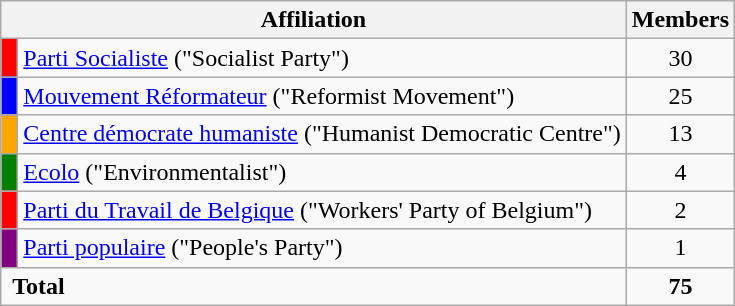<table class="wikitable">
<tr>
<th colspan="2">Affiliation</th>
<th>Members</th>
</tr>
<tr>
<td bgcolor="red"> </td>
<td><a href='#'>Parti Socialiste</a> ("Socialist Party")</td>
<td align="center">30</td>
</tr>
<tr>
<td bgcolor="blue"> </td>
<td><a href='#'>Mouvement Réformateur</a> ("Reformist Movement")</td>
<td align="center">25</td>
</tr>
<tr>
<td bgcolor="orange"> </td>
<td><a href='#'>Centre démocrate humaniste</a> ("Humanist Democratic Centre")</td>
<td align="center">13</td>
</tr>
<tr>
<td bgcolor="green"> </td>
<td><a href='#'>Ecolo</a> ("Environmentalist")</td>
<td align="center">4</td>
</tr>
<tr>
<td bgcolor="red"> </td>
<td><a href='#'>Parti du Travail de Belgique</a> ("Workers' Party of Belgium")</td>
<td align="center">2</td>
</tr>
<tr>
<td bgcolor="purple"> </td>
<td><a href='#'>Parti populaire</a> ("People's Party")</td>
<td align="center">1</td>
</tr>
<tr>
<td colspan=2 rowspan="1"> <strong>Total</strong><br></td>
<td align="center"><strong>75</strong></td>
</tr>
</table>
